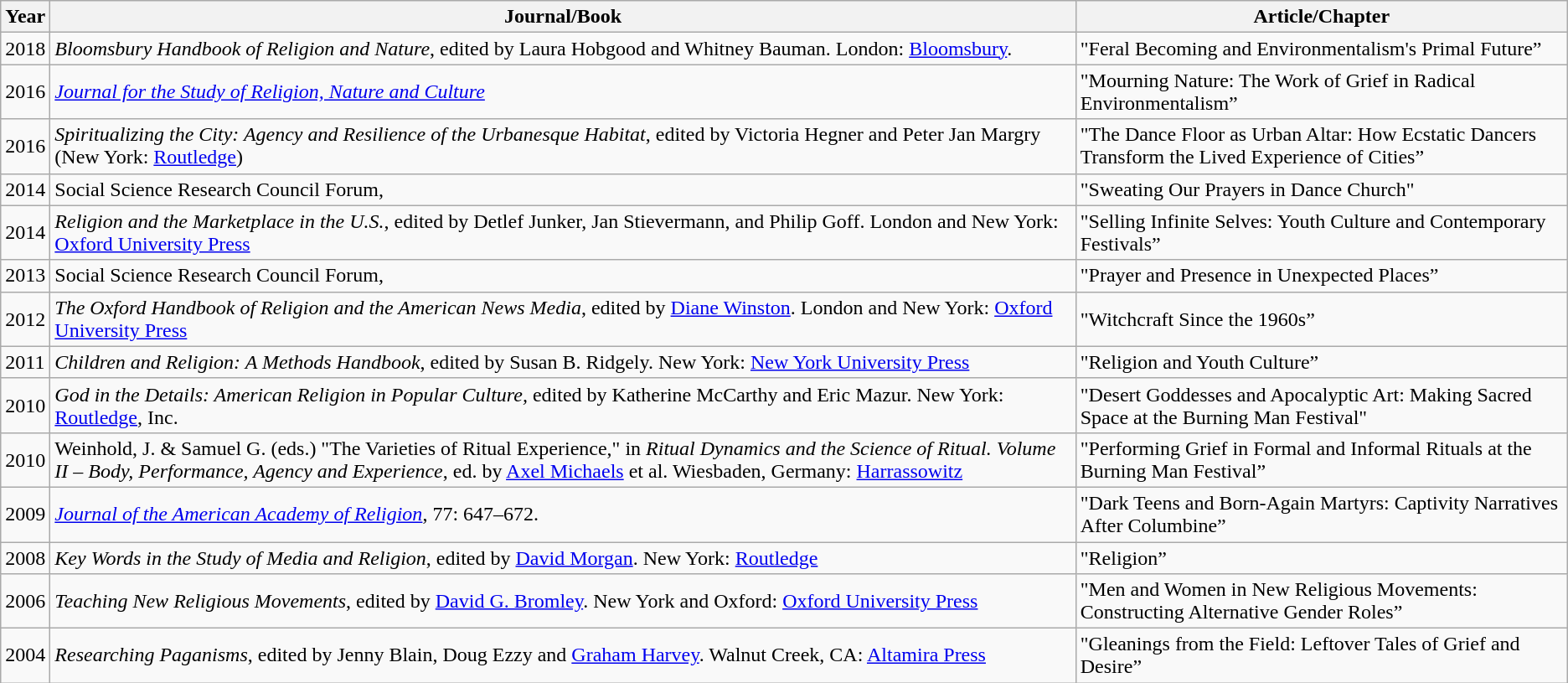<table class="wikitable">
<tr>
<th>Year</th>
<th>Journal/Book</th>
<th>Article/Chapter</th>
</tr>
<tr>
<td>2018</td>
<td><em>Bloomsbury Handbook of Religion and Nature</em>, edited by Laura Hobgood and Whitney Bauman. London: <a href='#'>Bloomsbury</a>.</td>
<td>"Feral Becoming and Environmentalism's Primal Future”</td>
</tr>
<tr>
<td>2016</td>
<td><em><a href='#'>Journal for the Study of Religion, Nature and Culture</a></em></td>
<td>"Mourning Nature: The Work of Grief in Radical Environmentalism”</td>
</tr>
<tr>
<td>2016</td>
<td><em>Spiritualizing the City: Agency and Resilience of the Urbanesque Habitat</em>, edited by Victoria Hegner and Peter Jan Margry (New York: <a href='#'>Routledge</a>)</td>
<td>"The Dance Floor as Urban Altar: How Ecstatic Dancers Transform the Lived Experience of Cities”</td>
</tr>
<tr>
<td>2014</td>
<td>Social Science Research Council Forum, </td>
<td>"Sweating Our Prayers in Dance Church"</td>
</tr>
<tr>
<td>2014</td>
<td><em>Religion and the Marketplace in the U.S.</em>, edited by Detlef Junker, Jan Stievermann, and Philip Goff. London and New York: <a href='#'>Oxford University Press</a></td>
<td>"Selling Infinite Selves: Youth Culture and Contemporary Festivals”</td>
</tr>
<tr>
<td>2013</td>
<td>Social Science Research Council Forum, </td>
<td>"Prayer and Presence in Unexpected Places”</td>
</tr>
<tr>
<td>2012</td>
<td><em>The Oxford Handbook of Religion and the American News Media</em>, edited by <a href='#'>Diane Winston</a>. London and New York: <a href='#'>Oxford University Press</a></td>
<td>"Witchcraft Since the 1960s”</td>
</tr>
<tr>
<td>2011</td>
<td><em>Children and Religion: A Methods Handbook</em>, edited by Susan B. Ridgely. New York: <a href='#'>New York University Press</a></td>
<td>"Religion and Youth Culture”</td>
</tr>
<tr>
<td>2010</td>
<td><em>God in the Details: American Religion in Popular Culture,</em> edited by Katherine McCarthy and Eric Mazur. New York: <a href='#'>Routledge</a>, Inc.</td>
<td>"Desert Goddesses and Apocalyptic Art: Making Sacred Space at the Burning Man Festival"</td>
</tr>
<tr>
<td>2010</td>
<td>Weinhold, J. & Samuel G. (eds.) "The Varieties of Ritual Experience," in <em>Ritual Dynamics and the Science of Ritual. Volume II – Body, Performance, Agency and Experience</em>, ed. by <a href='#'>Axel Michaels</a> et al. Wiesbaden, Germany: <a href='#'>Harrassowitz</a></td>
<td>"Performing Grief in Formal and Informal Rituals at the Burning Man Festival”</td>
</tr>
<tr>
<td>2009</td>
<td><em><a href='#'>Journal of the American Academy of Religion</a></em>, 77: 647–672.</td>
<td>"Dark Teens and Born-Again Martyrs: Captivity Narratives After Columbine”</td>
</tr>
<tr>
<td>2008</td>
<td><em>Key Words in the Study of Media and Religion</em>, edited by <a href='#'>David Morgan</a>. New York: <a href='#'>Routledge</a></td>
<td>"Religion”</td>
</tr>
<tr>
<td>2006</td>
<td><em>Teaching New Religious Movements</em>, edited by <a href='#'>David G. Bromley</a>. New York and Oxford: <a href='#'>Oxford University Press</a></td>
<td>"Men and Women in New Religious Movements: Constructing Alternative Gender Roles”</td>
</tr>
<tr>
<td>2004</td>
<td><em>Researching Paganisms</em>, edited by Jenny Blain, Doug Ezzy and <a href='#'>Graham Harvey</a>. Walnut Creek, CA: <a href='#'>Altamira Press</a></td>
<td>"Gleanings from the Field: Leftover Tales of Grief and Desire”</td>
</tr>
</table>
